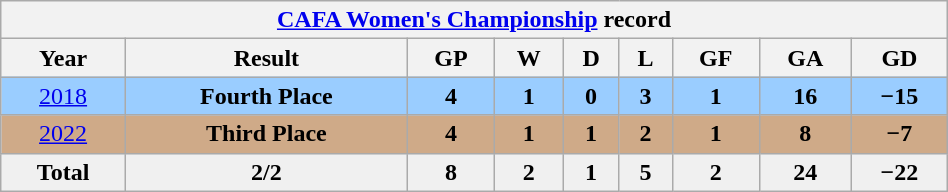<table class="wikitable" style="text-align: center; width:50%;">
<tr>
<th colspan=10><a href='#'>CAFA Women's Championship</a> record</th>
</tr>
<tr>
<th>Year</th>
<th>Result</th>
<th>GP</th>
<th>W</th>
<th>D</th>
<th>L</th>
<th>GF</th>
<th>GA</th>
<th>GD</th>
</tr>
<tr style="background:#9acdff;">
<td> <a href='#'>2018</a></td>
<td><strong>Fourth Place</strong></td>
<td><strong>4</strong></td>
<td><strong>1</strong></td>
<td><strong>0</strong></td>
<td><strong>3</strong></td>
<td><strong>1</strong></td>
<td><strong>16</strong></td>
<td><strong>−15</strong></td>
</tr>
<tr style="background:#cfaa88;">
<td> <a href='#'>2022</a></td>
<td><strong>Third Place</strong></td>
<td><strong>4</strong></td>
<td><strong>1</strong></td>
<td><strong>1</strong></td>
<td><strong>2</strong></td>
<td><strong>1</strong></td>
<td><strong>8</strong></td>
<td><strong>−7</strong></td>
</tr>
<tr style="background:#f0f0f0;font-weight:bold;">
<td>Total</td>
<td>2/2</td>
<td>8</td>
<td>2</td>
<td>1</td>
<td>5</td>
<td>2</td>
<td>24</td>
<td>−22</td>
</tr>
</table>
